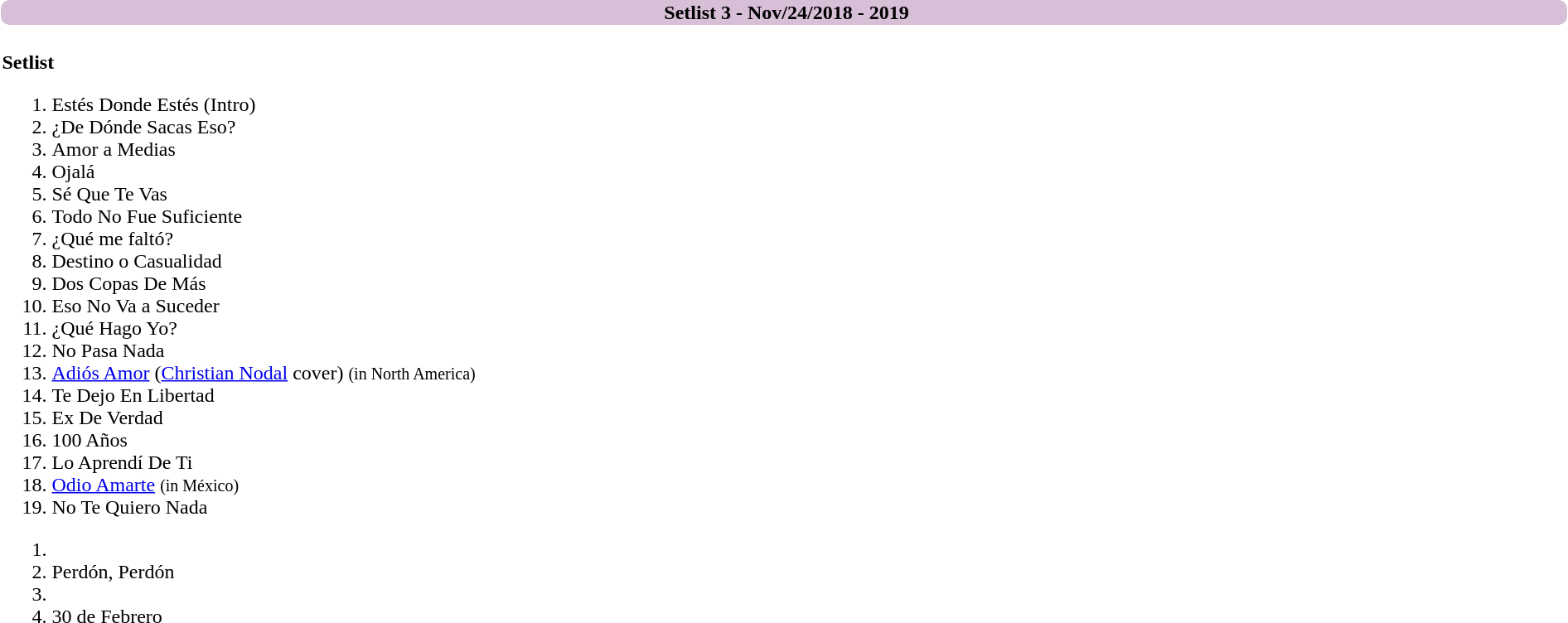<table class="collapsible collapsed" width="100%" style="background-color:#White; border-radius:10px;">
<tr>
<th style="background-color:#D8BFD8; border:; padding-left:5px; border-radius:7px">Setlist 3 - Nov/24/2018 - 2019</th>
</tr>
<tr>
<td><br><strong>Setlist</strong>
<ol><li>Estés Donde Estés (Intro)</li><li>¿De Dónde Sacas Eso?</li><li>Amor a Medias</li><li>Ojalá</li><li>Sé Que Te Vas</li><li>Todo No Fue Suficiente</li><li>¿Qué me faltó?</li><li>Destino o Casualidad</li><li>Dos Copas De Más</li><li>Eso No Va a Suceder</li><li>¿Qué Hago Yo?</li><li>No Pasa Nada</li><li><a href='#'>Adiós Amor</a> (<a href='#'>Christian Nodal</a> cover) <small>(in North America)</small></li><li>Te Dejo En Libertad</li><li>Ex De Verdad</li><li>100 Años</li><li>Lo Aprendí De Ti</li><li><a href='#'>Odio Amarte</a> <small>(in México)</small></li><li>No Te Quiero Nada</li></ol><ol><li><li> Perdón, Perdón</li><li><li> 30 de Febrero</li></ol></td>
</tr>
</table>
